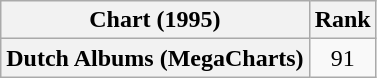<table class="wikitable plainrowheaders">
<tr>
<th>Chart (1995)</th>
<th>Rank</th>
</tr>
<tr>
<th scope="row">Dutch Albums (MegaCharts)</th>
<td style="text-align:center;">91</td>
</tr>
</table>
